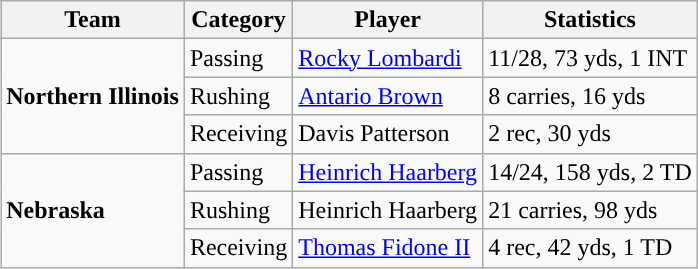<table class="wikitable" style="float: right;">
<tr>
<th>Team</th>
<th>Category</th>
<th>Player</th>
<th>Statistics</th>
</tr>
<tr>
<td rowspan=3><strong>Northern Illinois</strong></td>
<td>Passing</td>
<td><a href='#'>Rocky Lombardi</a></td>
<td>11/28, 73 yds, 1 INT</td>
</tr>
<tr>
<td>Rushing</td>
<td><a href='#'>Antario Brown</a></td>
<td>8 carries, 16 yds</td>
</tr>
<tr>
<td>Receiving</td>
<td>Davis Patterson</td>
<td>2 rec, 30 yds</td>
</tr>
<tr>
<td rowspan=3><strong>Nebraska</strong></td>
<td>Passing</td>
<td><a href='#'>Heinrich Haarberg</a></td>
<td>14/24, 158 yds, 2 TD</td>
</tr>
<tr>
<td>Rushing</td>
<td>Heinrich Haarberg</td>
<td>21 carries, 98 yds</td>
</tr>
<tr>
<td>Receiving</td>
<td><a href='#'>Thomas Fidone II</a></td>
<td>4 rec, 42 yds, 1 TD</td>
</tr>
</table>
